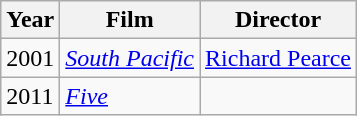<table class="wikitable">
<tr>
<th>Year</th>
<th>Film</th>
<th>Director</th>
</tr>
<tr>
<td>2001</td>
<td><em><a href='#'>South Pacific</a></em></td>
<td><a href='#'>Richard Pearce</a></td>
</tr>
<tr>
<td>2011</td>
<td><em><a href='#'>Five</a></em></td>
<td></td>
</tr>
</table>
